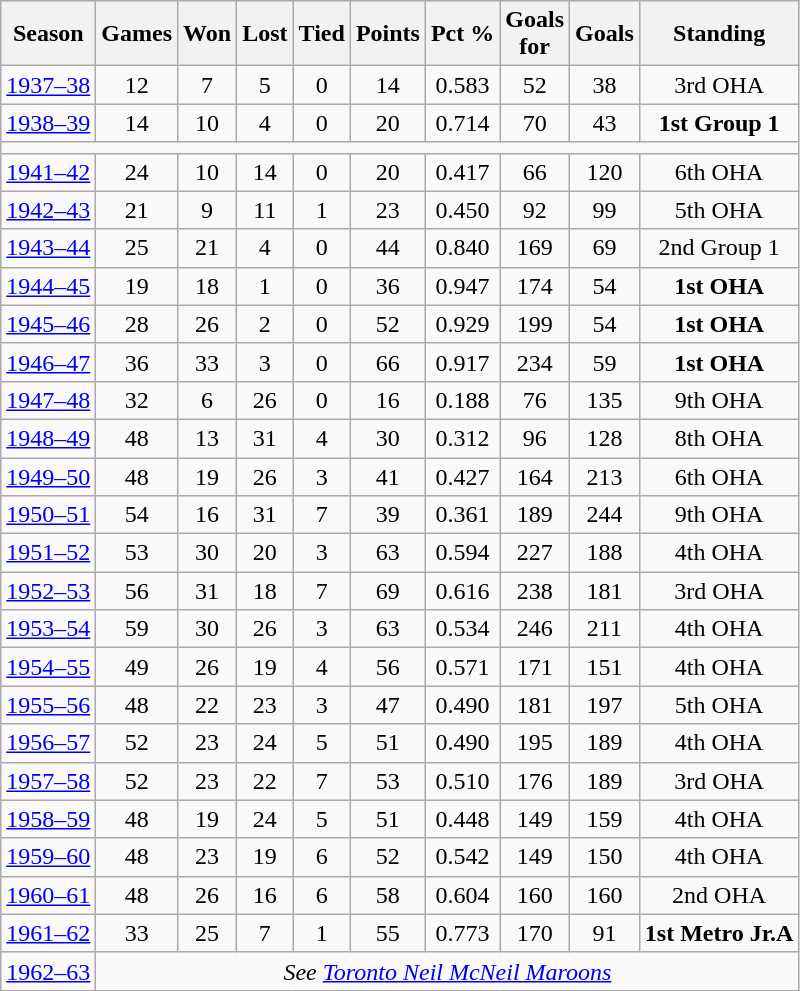<table class="wikitable"  style="text-align:center">
<tr>
<th>Season</th>
<th>Games</th>
<th>Won</th>
<th>Lost</th>
<th>Tied</th>
<th>Points</th>
<th>Pct %</th>
<th>Goals<br>for</th>
<th>Goals<br></th>
<th>Standing</th>
</tr>
<tr>
<td><a href='#'>1937–38</a></td>
<td>12</td>
<td>7</td>
<td>5</td>
<td>0</td>
<td>14</td>
<td>0.583</td>
<td>52</td>
<td>38</td>
<td>3rd OHA</td>
</tr>
<tr>
<td><a href='#'>1938–39</a></td>
<td>14</td>
<td>10</td>
<td>4</td>
<td>0</td>
<td>20</td>
<td>0.714</td>
<td>70</td>
<td>43</td>
<td><strong>1st Group 1</strong></td>
</tr>
<tr>
<td colspan=11></td>
</tr>
<tr>
<td><a href='#'>1941–42</a></td>
<td>24</td>
<td>10</td>
<td>14</td>
<td>0</td>
<td>20</td>
<td>0.417</td>
<td>66</td>
<td>120</td>
<td>6th OHA</td>
</tr>
<tr>
<td><a href='#'>1942–43</a></td>
<td>21</td>
<td>9</td>
<td>11</td>
<td>1</td>
<td>23</td>
<td>0.450</td>
<td>92</td>
<td>99</td>
<td>5th OHA</td>
</tr>
<tr>
<td><a href='#'>1943–44</a></td>
<td>25</td>
<td>21</td>
<td>4</td>
<td>0</td>
<td>44</td>
<td>0.840</td>
<td>169</td>
<td>69</td>
<td>2nd Group 1</td>
</tr>
<tr>
<td><a href='#'>1944–45</a></td>
<td>19</td>
<td>18</td>
<td>1</td>
<td>0</td>
<td>36</td>
<td>0.947</td>
<td>174</td>
<td>54</td>
<td><strong>1st OHA</strong></td>
</tr>
<tr>
<td><a href='#'>1945–46</a></td>
<td>28</td>
<td>26</td>
<td>2</td>
<td>0</td>
<td>52</td>
<td>0.929</td>
<td>199</td>
<td>54</td>
<td><strong>1st OHA</strong></td>
</tr>
<tr>
<td><a href='#'>1946–47</a></td>
<td>36</td>
<td>33</td>
<td>3</td>
<td>0</td>
<td>66</td>
<td>0.917</td>
<td>234</td>
<td>59</td>
<td><strong>1st OHA</strong></td>
</tr>
<tr>
<td><a href='#'>1947–48</a></td>
<td>32</td>
<td>6</td>
<td>26</td>
<td>0</td>
<td>16</td>
<td>0.188</td>
<td>76</td>
<td>135</td>
<td>9th OHA</td>
</tr>
<tr>
<td><a href='#'>1948–49</a></td>
<td>48</td>
<td>13</td>
<td>31</td>
<td>4</td>
<td>30</td>
<td>0.312</td>
<td>96</td>
<td>128</td>
<td>8th OHA</td>
</tr>
<tr>
<td><a href='#'>1949–50</a></td>
<td>48</td>
<td>19</td>
<td>26</td>
<td>3</td>
<td>41</td>
<td>0.427</td>
<td>164</td>
<td>213</td>
<td>6th OHA</td>
</tr>
<tr>
<td><a href='#'>1950–51</a></td>
<td>54</td>
<td>16</td>
<td>31</td>
<td>7</td>
<td>39</td>
<td>0.361</td>
<td>189</td>
<td>244</td>
<td>9th OHA</td>
</tr>
<tr>
<td><a href='#'>1951–52</a></td>
<td>53</td>
<td>30</td>
<td>20</td>
<td>3</td>
<td>63</td>
<td>0.594</td>
<td>227</td>
<td>188</td>
<td>4th OHA</td>
</tr>
<tr>
<td><a href='#'>1952–53</a></td>
<td>56</td>
<td>31</td>
<td>18</td>
<td>7</td>
<td>69</td>
<td>0.616</td>
<td>238</td>
<td>181</td>
<td>3rd OHA</td>
</tr>
<tr>
<td><a href='#'>1953–54</a></td>
<td>59</td>
<td>30</td>
<td>26</td>
<td>3</td>
<td>63</td>
<td>0.534</td>
<td>246</td>
<td>211</td>
<td>4th OHA</td>
</tr>
<tr>
<td><a href='#'>1954–55</a></td>
<td>49</td>
<td>26</td>
<td>19</td>
<td>4</td>
<td>56</td>
<td>0.571</td>
<td>171</td>
<td>151</td>
<td>4th OHA</td>
</tr>
<tr>
<td><a href='#'>1955–56</a></td>
<td>48</td>
<td>22</td>
<td>23</td>
<td>3</td>
<td>47</td>
<td>0.490</td>
<td>181</td>
<td>197</td>
<td>5th OHA</td>
</tr>
<tr>
<td><a href='#'>1956–57</a></td>
<td>52</td>
<td>23</td>
<td>24</td>
<td>5</td>
<td>51</td>
<td>0.490</td>
<td>195</td>
<td>189</td>
<td>4th OHA</td>
</tr>
<tr>
<td><a href='#'>1957–58</a></td>
<td>52</td>
<td>23</td>
<td>22</td>
<td>7</td>
<td>53</td>
<td>0.510</td>
<td>176</td>
<td>189</td>
<td>3rd OHA</td>
</tr>
<tr>
<td><a href='#'>1958–59</a></td>
<td>48</td>
<td>19</td>
<td>24</td>
<td>5</td>
<td>51</td>
<td>0.448</td>
<td>149</td>
<td>159</td>
<td>4th OHA</td>
</tr>
<tr>
<td><a href='#'>1959–60</a></td>
<td>48</td>
<td>23</td>
<td>19</td>
<td>6</td>
<td>52</td>
<td>0.542</td>
<td>149</td>
<td>150</td>
<td>4th OHA</td>
</tr>
<tr>
<td><a href='#'>1960–61</a></td>
<td>48</td>
<td>26</td>
<td>16</td>
<td>6</td>
<td>58</td>
<td>0.604</td>
<td>160</td>
<td>160</td>
<td>2nd OHA</td>
</tr>
<tr>
<td><a href='#'>1961–62</a></td>
<td>33</td>
<td>25</td>
<td>7</td>
<td>1</td>
<td>55</td>
<td>0.773</td>
<td>170</td>
<td>91</td>
<td><strong>1st Metro Jr.A</strong></td>
</tr>
<tr>
<td><a href='#'>1962–63</a></td>
<td colspan="9"><em>See <a href='#'>Toronto Neil McNeil Maroons</a></em></td>
</tr>
</table>
